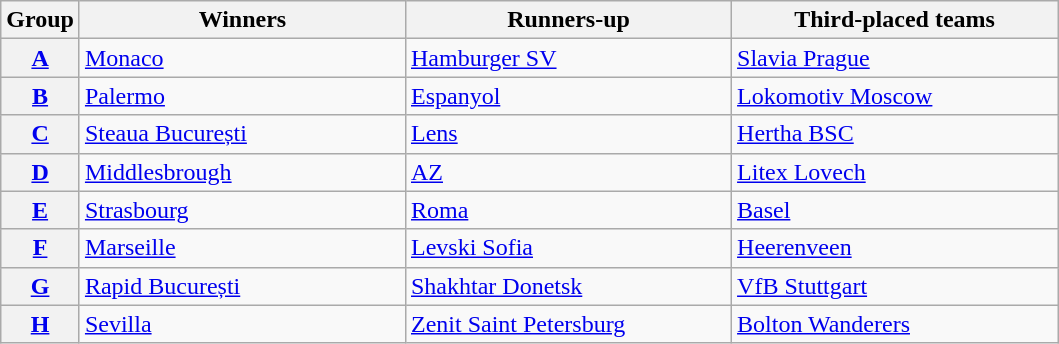<table class="wikitable">
<tr>
<th>Group</th>
<th width=210>Winners</th>
<th width=210>Runners-up</th>
<th width=210>Third-placed teams</th>
</tr>
<tr>
<th><a href='#'>A</a></th>
<td> <a href='#'>Monaco</a></td>
<td> <a href='#'>Hamburger SV</a></td>
<td> <a href='#'>Slavia Prague</a></td>
</tr>
<tr>
<th><a href='#'>B</a></th>
<td> <a href='#'>Palermo</a></td>
<td> <a href='#'>Espanyol</a></td>
<td> <a href='#'>Lokomotiv Moscow</a></td>
</tr>
<tr>
<th><a href='#'>C</a></th>
<td> <a href='#'>Steaua București</a></td>
<td> <a href='#'>Lens</a></td>
<td> <a href='#'>Hertha BSC</a></td>
</tr>
<tr>
<th><a href='#'>D</a></th>
<td> <a href='#'>Middlesbrough</a></td>
<td> <a href='#'>AZ</a></td>
<td> <a href='#'>Litex Lovech</a></td>
</tr>
<tr>
<th><a href='#'>E</a></th>
<td> <a href='#'>Strasbourg</a></td>
<td> <a href='#'>Roma</a></td>
<td> <a href='#'>Basel</a></td>
</tr>
<tr>
<th><a href='#'>F</a></th>
<td> <a href='#'>Marseille</a></td>
<td> <a href='#'>Levski Sofia</a></td>
<td> <a href='#'>Heerenveen</a></td>
</tr>
<tr>
<th><a href='#'>G</a></th>
<td> <a href='#'>Rapid București</a></td>
<td> <a href='#'>Shakhtar Donetsk</a></td>
<td> <a href='#'>VfB Stuttgart</a></td>
</tr>
<tr>
<th><a href='#'>H</a></th>
<td> <a href='#'>Sevilla</a></td>
<td> <a href='#'>Zenit Saint Petersburg</a></td>
<td> <a href='#'>Bolton Wanderers</a></td>
</tr>
</table>
